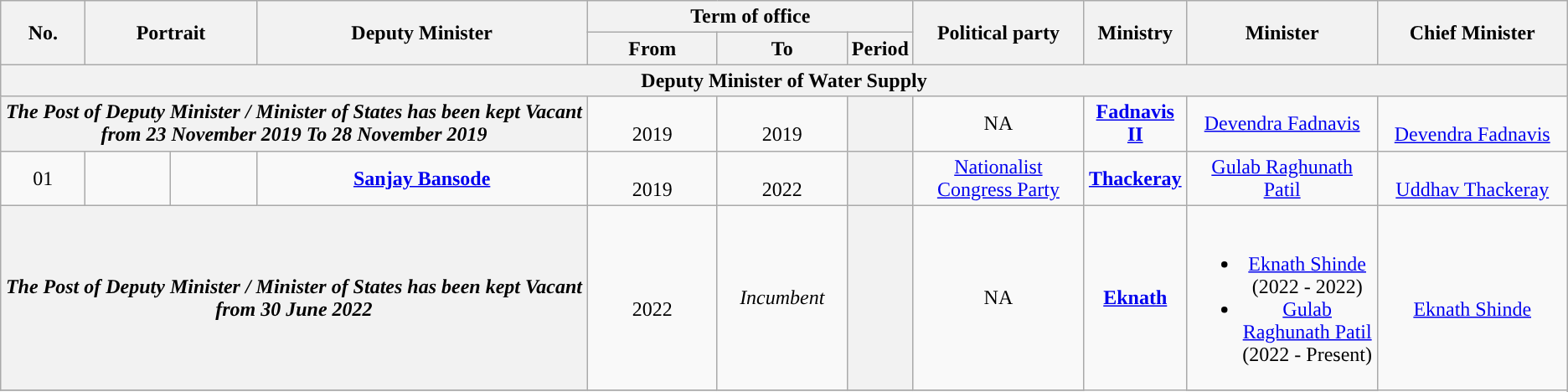<table class="wikitable collapsible collapsed" style="text-align:center;">
<tr>
<th rowspan="2">No.</th>
<th rowspan="2" colspan="2">Portrait</th>
<th rowspan="2" style="width:16em">Deputy Minister<br></th>
<th colspan="3">Term of office</th>
<th rowspan="2" style="width:8em">Political party</th>
<th rowspan="2">Ministry</th>
<th rowspan="2" style="width:9em">Minister</th>
<th rowspan="2" style="width:9em">Chief Minister</th>
</tr>
<tr>
<th style="width:6em">From</th>
<th style="width:6em">To</th>
<th>Period</th>
</tr>
<tr>
<th colspan="11">Deputy Minister of Water Supply</th>
</tr>
<tr>
<th colspan="4"><strong><em>The Post of Deputy Minister / Minister of States has been kept Vacant from 23 November 2019 To 28 November 2019</em></strong></th>
<td><br>2019</td>
<td><br>2019</td>
<th></th>
<td>NA</td>
<td rowspan="1"><a href='#'><strong>Fadnavis II</strong></a></td>
<td><a href='#'>Devendra Fadnavis</a></td>
<td rowspan="1"> <br><a href='#'>Devendra Fadnavis</a></td>
</tr>
<tr>
<td>01</td>
<td style="color:inherit;background:"></td>
<td></td>
<td><strong><a href='#'>Sanjay Bansode</a></strong> <br> </td>
<td><br>2019</td>
<td><br>2022</td>
<th></th>
<td><a href='#'>Nationalist Congress Party</a></td>
<td rowspan="1"><a href='#'><strong>Thackeray</strong></a></td>
<td><a href='#'>Gulab Raghunath Patil</a></td>
<td rowspan="1"> <br><a href='#'>Uddhav Thackeray</a></td>
</tr>
<tr>
<th colspan="4"><strong><em>The Post of Deputy Minister / Minister of States has been kept Vacant from 30 June 2022</em></strong></th>
<td><br>2022</td>
<td><em>Incumbent</em></td>
<th></th>
<td>NA</td>
<td rowspan="2"><a href='#'><strong>Eknath</strong></a></td>
<td><br><ul><li><a href='#'>Eknath Shinde</a><br>(2022 - 2022)</li><li><a href='#'>Gulab Raghunath Patil</a><br>(2022 - Present)</li></ul></td>
<td rowspan="2"> <br><a href='#'>Eknath Shinde</a></td>
</tr>
<tr>
</tr>
</table>
